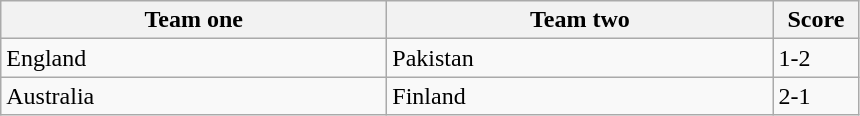<table class="wikitable">
<tr>
<th width=250>Team one</th>
<th width=250>Team two</th>
<th width=50>Score</th>
</tr>
<tr>
<td> England</td>
<td> Pakistan</td>
<td>1-2</td>
</tr>
<tr>
<td> Australia</td>
<td> Finland</td>
<td>2-1</td>
</tr>
</table>
